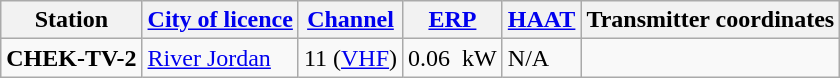<table class="wikitable">
<tr>
<th>Station</th>
<th><a href='#'>City of licence</a></th>
<th><a href='#'>Channel</a></th>
<th><a href='#'>ERP</a></th>
<th><a href='#'>HAAT</a></th>
<th>Transmitter coordinates</th>
</tr>
<tr style="vertical-align: top; text-align: left;">
<td><strong>CHEK-TV-2</strong></td>
<td><a href='#'>River Jordan</a></td>
<td>11 (<a href='#'>VHF</a>)</td>
<td>0.06  kW</td>
<td>N/A</td>
<td></td>
</tr>
</table>
